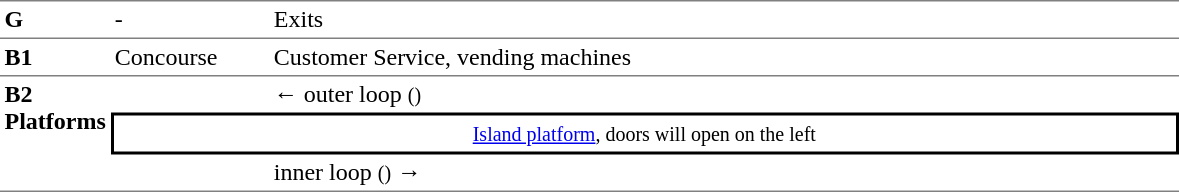<table table border=0 cellspacing=0 cellpadding=3>
<tr>
<td style="border-top:solid 1px gray;" width=50 valign=top><strong>G</strong></td>
<td style="border-top:solid 1px gray;" width=100 valign=top>-</td>
<td style="border-top:solid 1px gray;" width=600 valign=top>Exits</td>
</tr>
<tr>
<td style="border-bottom:solid 1px gray; border-top:solid 1px gray;" valign=top width=50><strong>B1</strong></td>
<td style="border-bottom:solid 1px gray; border-top:solid 1px gray;" valign=top width=100>Concourse<br></td>
<td style="border-bottom:solid 1px gray; border-top:solid 1px gray;" valign=top width=390>Customer Service, vending machines</td>
</tr>
<tr>
<td style="border-bottom:solid 1px gray;" rowspan="3" valign=top><strong>B2<br>Platforms</strong></td>
<td></td>
<td>←  outer loop <small>()</small></td>
</tr>
<tr>
<td style="border-right:solid 2px black;border-left:solid 2px black;border-top:solid 2px black;border-bottom:solid 2px black;text-align:center;" colspan=2><small><a href='#'>Island platform</a>, doors will open on the left</small></td>
</tr>
<tr>
<td style="border-bottom:solid 1px gray;"></td>
<td style="border-bottom:solid 1px gray;">  inner loop <small>()</small> →</td>
</tr>
</table>
